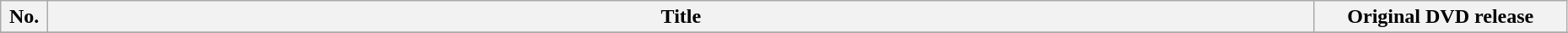<table class="wikitable"  style="width:98%; background:#fff;">
<tr>
<th style="width:3%;">No.</th>
<th>Title</th>
<th style="width:12em;">Original DVD release</th>
</tr>
<tr>
</tr>
</table>
